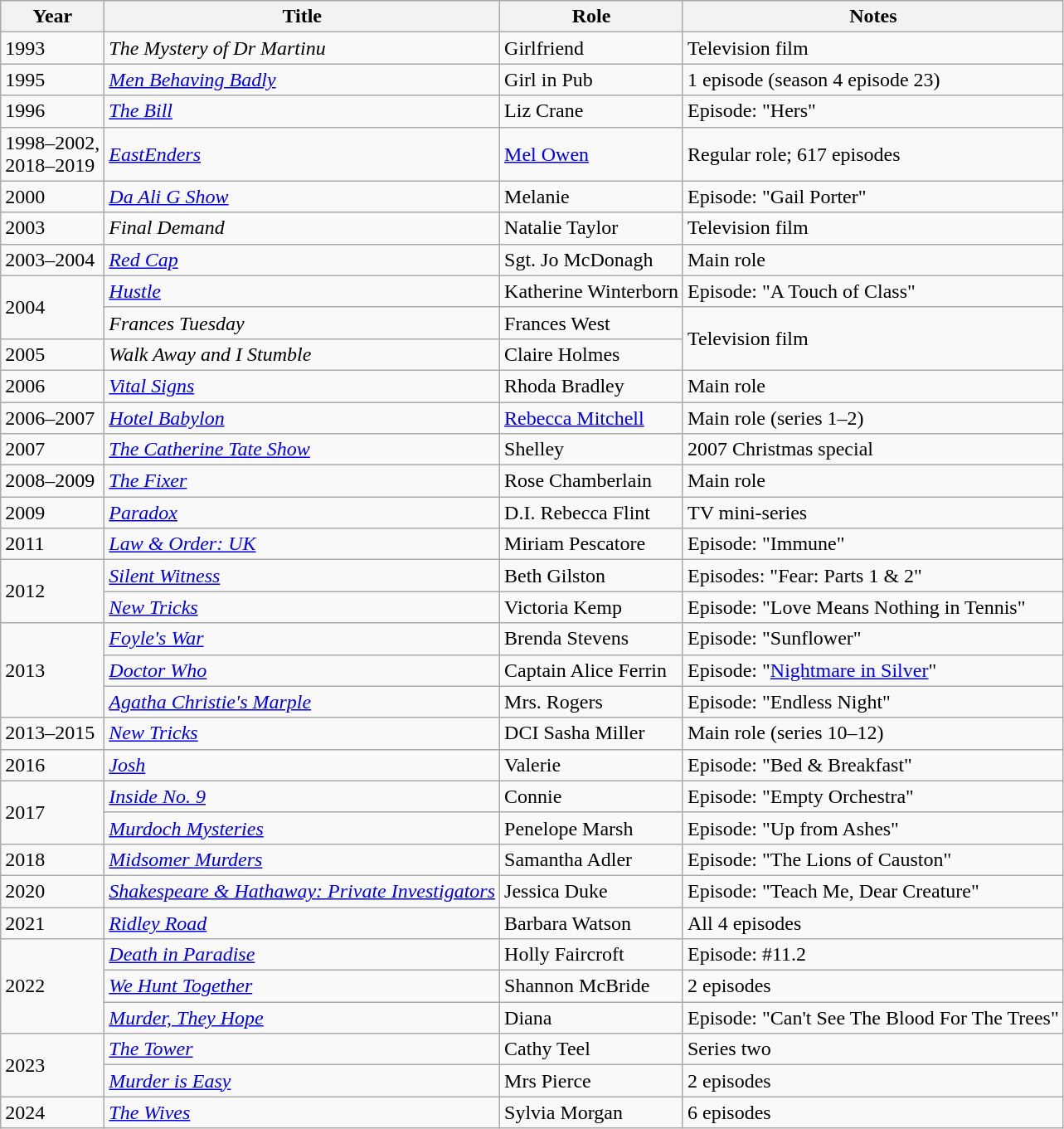<table class="wikitable sortable">
<tr>
<th>Year</th>
<th>Title</th>
<th>Role</th>
<th class="unsortable">Notes</th>
</tr>
<tr>
<td>1993</td>
<td><em>The Mystery of Dr Martinu</em></td>
<td>Girlfriend</td>
<td>Television film</td>
</tr>
<tr>
<td>1995</td>
<td><em><a href='#'>Men Behaving Badly</a></em></td>
<td>Girl in Pub</td>
<td>1 episode (season 4 episode 23)</td>
</tr>
<tr>
<td>1996</td>
<td><em><a href='#'>The Bill</a></em></td>
<td>Liz Crane</td>
<td>Episode: "Hers"</td>
</tr>
<tr>
<td>1998–2002,<br>2018–2019</td>
<td><em><a href='#'>EastEnders</a></em></td>
<td><a href='#'>Mel Owen</a></td>
<td>Regular role; 617 episodes</td>
</tr>
<tr>
<td>2000</td>
<td><em><a href='#'>Da Ali G Show</a></em></td>
<td>Melanie</td>
<td>Episode: "Gail Porter"</td>
</tr>
<tr>
<td>2003</td>
<td><em>Final Demand</em></td>
<td>Natalie Taylor</td>
<td>Television film</td>
</tr>
<tr>
<td>2003–2004</td>
<td><em><a href='#'>Red Cap</a></em></td>
<td>Sgt. Jo McDonagh</td>
<td>Main role</td>
</tr>
<tr>
<td rowspan=2>2004</td>
<td><em><a href='#'>Hustle</a></em></td>
<td>Katherine Winterborn</td>
<td>Episode: "A Touch of Class"</td>
</tr>
<tr>
<td><em>Frances Tuesday</em></td>
<td>Frances West</td>
<td rowspan=2>Television film</td>
</tr>
<tr>
<td>2005</td>
<td><em>Walk Away and I Stumble</em></td>
<td>Claire Holmes</td>
</tr>
<tr>
<td>2006</td>
<td><em><a href='#'>Vital Signs</a></em></td>
<td>Rhoda Bradley</td>
<td>Main role</td>
</tr>
<tr>
<td>2006–2007</td>
<td><em><a href='#'>Hotel Babylon</a></em></td>
<td><a href='#'>Rebecca Mitchell</a></td>
<td>Main role (series 1–2)</td>
</tr>
<tr>
<td>2007</td>
<td><em><a href='#'>The Catherine Tate Show</a></em></td>
<td>Shelley</td>
<td>2007 Christmas special</td>
</tr>
<tr>
<td>2008–2009</td>
<td><em><a href='#'>The Fixer</a></em></td>
<td>Rose Chamberlain</td>
<td>Main role</td>
</tr>
<tr>
<td>2009</td>
<td><em><a href='#'>Paradox</a></em></td>
<td>D.I. Rebecca Flint</td>
<td>TV mini-series</td>
</tr>
<tr>
<td>2011</td>
<td><em><a href='#'>Law & Order: UK</a></em></td>
<td>Miriam Pescatore</td>
<td>Episode: "Immune"</td>
</tr>
<tr>
<td rowspan=2>2012</td>
<td><em><a href='#'>Silent Witness</a></em></td>
<td>Beth Gilston</td>
<td>Episodes: "Fear: Parts 1 & 2"</td>
</tr>
<tr>
<td><em><a href='#'>New Tricks</a></em></td>
<td>Victoria Kemp</td>
<td>Episode: "Love Means Nothing in Tennis"</td>
</tr>
<tr>
<td rowspan=3>2013</td>
<td><em><a href='#'>Foyle's War</a></em></td>
<td>Brenda Stevens</td>
<td>Episode: "Sunflower"</td>
</tr>
<tr>
<td><em><a href='#'>Doctor Who</a></em></td>
<td>Captain Alice Ferrin</td>
<td>Episode: "<a href='#'>Nightmare in Silver</a>"</td>
</tr>
<tr>
<td><em><a href='#'>Agatha Christie's Marple</a></em></td>
<td>Mrs. Rogers</td>
<td>Episode: "Endless Night"</td>
</tr>
<tr>
<td>2013–2015</td>
<td><em><a href='#'>New Tricks</a></em></td>
<td>DCI Sasha Miller</td>
<td>Main role (series 10–12)</td>
</tr>
<tr>
<td>2016</td>
<td><em><a href='#'>Josh</a></em></td>
<td>Valerie</td>
<td>Episode: "Bed & Breakfast"</td>
</tr>
<tr>
<td rowspan=2>2017</td>
<td><em><a href='#'>Inside No. 9</a></em></td>
<td>Connie</td>
<td>Episode: "Empty Orchestra"</td>
</tr>
<tr>
<td><em><a href='#'>Murdoch Mysteries</a></em></td>
<td>Penelope Marsh</td>
<td>Episode: "Up from Ashes"</td>
</tr>
<tr>
<td>2018</td>
<td><em><a href='#'>Midsomer Murders</a></em></td>
<td>Samantha Adler</td>
<td>Episode: "The Lions of Causton"</td>
</tr>
<tr>
<td>2020</td>
<td><em><a href='#'>Shakespeare & Hathaway: Private Investigators</a></em></td>
<td>Jessica Duke</td>
<td>Episode: "Teach Me, Dear Creature"</td>
</tr>
<tr>
<td>2021</td>
<td><em><a href='#'>Ridley Road</a></em></td>
<td>Barbara Watson</td>
<td>All 4 episodes</td>
</tr>
<tr>
<td rowspan=3>2022</td>
<td><em><a href='#'>Death in Paradise</a></em></td>
<td>Holly Faircroft</td>
<td>Episode: #11.2</td>
</tr>
<tr>
<td><em><a href='#'>We Hunt Together</a></em></td>
<td>Shannon McBride</td>
<td>2 episodes</td>
</tr>
<tr>
<td><em><a href='#'>Murder, They Hope</a></em></td>
<td>Diana</td>
<td>Episode: "Can't See The Blood For The Trees"</td>
</tr>
<tr>
<td rowspan=2>2023</td>
<td><em><a href='#'>The Tower</a></em></td>
<td>Cathy Teel</td>
<td>Series two</td>
</tr>
<tr>
<td><em><a href='#'>Murder is Easy</a></em></td>
<td>Mrs Pierce</td>
<td>2 episodes </td>
</tr>
<tr>
<td>2024</td>
<td><em><a href='#'>The Wives</a></em></td>
<td>Sylvia Morgan</td>
<td>6 episodes</td>
</tr>
</table>
